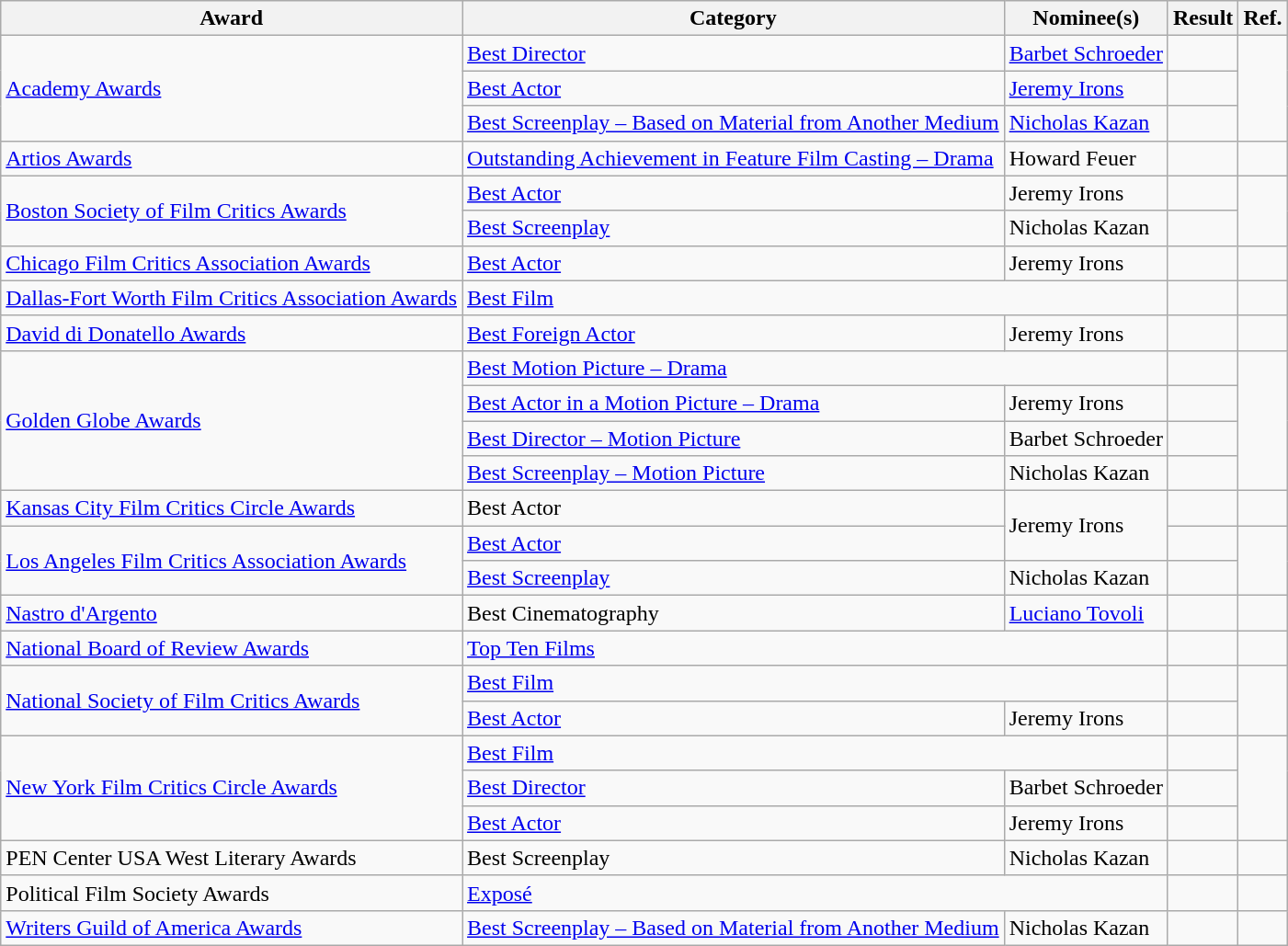<table class="wikitable plainrowheaders">
<tr>
<th>Award</th>
<th>Category</th>
<th>Nominee(s)</th>
<th>Result</th>
<th>Ref.</th>
</tr>
<tr>
<td rowspan="3"><a href='#'>Academy Awards</a></td>
<td><a href='#'>Best Director</a></td>
<td><a href='#'>Barbet Schroeder</a></td>
<td></td>
<td align="center" rowspan="3"></td>
</tr>
<tr>
<td><a href='#'>Best Actor</a></td>
<td><a href='#'>Jeremy Irons</a></td>
<td></td>
</tr>
<tr>
<td><a href='#'>Best Screenplay – Based on Material from Another Medium</a></td>
<td><a href='#'>Nicholas Kazan</a></td>
<td></td>
</tr>
<tr>
<td><a href='#'>Artios Awards</a></td>
<td><a href='#'>Outstanding Achievement in Feature Film Casting – Drama</a></td>
<td>Howard Feuer</td>
<td></td>
<td align="center"></td>
</tr>
<tr>
<td rowspan="2"><a href='#'>Boston Society of Film Critics Awards</a></td>
<td><a href='#'>Best Actor</a></td>
<td>Jeremy Irons</td>
<td></td>
<td align="center" rowspan="2"></td>
</tr>
<tr>
<td><a href='#'>Best Screenplay</a></td>
<td>Nicholas Kazan</td>
<td></td>
</tr>
<tr>
<td><a href='#'>Chicago Film Critics Association Awards</a></td>
<td><a href='#'>Best Actor</a></td>
<td>Jeremy Irons</td>
<td></td>
<td align="center"></td>
</tr>
<tr>
<td><a href='#'>Dallas-Fort Worth Film Critics Association Awards</a></td>
<td colspan="2"><a href='#'>Best Film</a></td>
<td></td>
<td align="center"></td>
</tr>
<tr>
<td><a href='#'>David di Donatello Awards</a></td>
<td><a href='#'>Best Foreign Actor</a></td>
<td>Jeremy Irons</td>
<td></td>
<td align="center"></td>
</tr>
<tr>
<td rowspan="4"><a href='#'>Golden Globe Awards</a></td>
<td colspan="2"><a href='#'>Best Motion Picture – Drama</a></td>
<td></td>
<td align="center" rowspan="4"></td>
</tr>
<tr>
<td><a href='#'>Best Actor in a Motion Picture – Drama</a></td>
<td>Jeremy Irons</td>
<td></td>
</tr>
<tr>
<td><a href='#'>Best Director – Motion Picture</a></td>
<td>Barbet Schroeder</td>
<td></td>
</tr>
<tr>
<td><a href='#'>Best Screenplay – Motion Picture</a></td>
<td>Nicholas Kazan</td>
<td></td>
</tr>
<tr>
<td><a href='#'>Kansas City Film Critics Circle Awards</a></td>
<td>Best Actor</td>
<td rowspan="2">Jeremy Irons</td>
<td></td>
<td align="center"></td>
</tr>
<tr>
<td rowspan="2"><a href='#'>Los Angeles Film Critics Association Awards</a></td>
<td><a href='#'>Best Actor</a></td>
<td></td>
<td align="center" rowspan="2"></td>
</tr>
<tr>
<td><a href='#'>Best Screenplay</a></td>
<td>Nicholas Kazan</td>
<td></td>
</tr>
<tr>
<td><a href='#'>Nastro d'Argento</a></td>
<td>Best Cinematography</td>
<td><a href='#'>Luciano Tovoli</a></td>
<td></td>
<td align="center"></td>
</tr>
<tr>
<td><a href='#'>National Board of Review Awards</a></td>
<td colspan="2"><a href='#'>Top Ten Films</a></td>
<td></td>
<td align="center"></td>
</tr>
<tr>
<td rowspan="2"><a href='#'>National Society of Film Critics Awards</a></td>
<td colspan="2"><a href='#'>Best Film</a></td>
<td></td>
<td align="center" rowspan="2"></td>
</tr>
<tr>
<td><a href='#'>Best Actor</a></td>
<td>Jeremy Irons</td>
<td></td>
</tr>
<tr>
<td rowspan="3"><a href='#'>New York Film Critics Circle Awards</a></td>
<td colspan="2"><a href='#'>Best Film</a></td>
<td></td>
<td align="center" rowspan="3"></td>
</tr>
<tr>
<td><a href='#'>Best Director</a></td>
<td>Barbet Schroeder</td>
<td></td>
</tr>
<tr>
<td><a href='#'>Best Actor</a></td>
<td>Jeremy Irons</td>
<td></td>
</tr>
<tr>
<td>PEN Center USA West Literary Awards</td>
<td>Best Screenplay</td>
<td>Nicholas Kazan</td>
<td></td>
<td align="center"></td>
</tr>
<tr>
<td>Political Film Society Awards</td>
<td colspan="2"><a href='#'>Exposé</a></td>
<td></td>
<td align="center"></td>
</tr>
<tr>
<td><a href='#'>Writers Guild of America Awards</a></td>
<td><a href='#'>Best Screenplay – Based on Material from Another Medium</a></td>
<td>Nicholas Kazan</td>
<td></td>
<td align="center"></td>
</tr>
</table>
